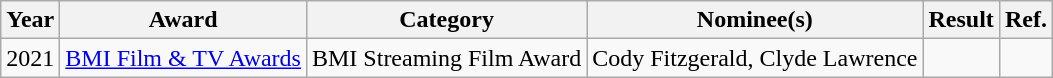<table class="wikitable">
<tr>
<th>Year</th>
<th>Award</th>
<th>Category</th>
<th>Nominee(s)</th>
<th>Result</th>
<th>Ref.</th>
</tr>
<tr>
<td>2021</td>
<td><a href='#'>BMI Film & TV Awards</a></td>
<td>BMI Streaming Film Award</td>
<td>Cody Fitzgerald, Clyde Lawrence</td>
<td></td>
<td style="text-align:center;"></td>
</tr>
</table>
